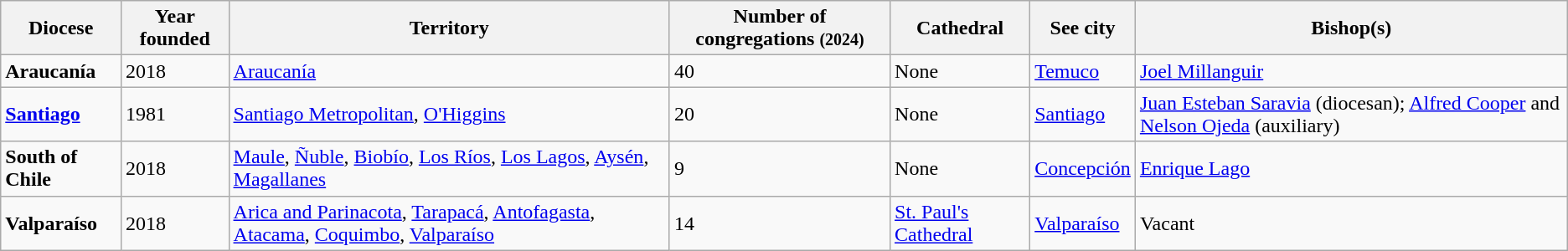<table class="wikitable sortable">
<tr>
<th>Diocese</th>
<th>Year founded</th>
<th>Territory</th>
<th>Number of congregations <small>(2024)</small></th>
<th>Cathedral</th>
<th>See city</th>
<th>Bishop(s)</th>
</tr>
<tr>
<td><strong>Araucanía</strong></td>
<td>2018</td>
<td><a href='#'>Araucanía</a></td>
<td>40</td>
<td>None</td>
<td><a href='#'>Temuco</a></td>
<td><a href='#'>Joel Millanguir</a></td>
</tr>
<tr>
<td><strong><a href='#'>Santiago</a></strong></td>
<td>1981</td>
<td><a href='#'>Santiago Metropolitan</a>, <a href='#'>O'Higgins</a></td>
<td>20</td>
<td>None</td>
<td><a href='#'>Santiago</a></td>
<td><a href='#'>Juan Esteban Saravia</a> (diocesan); <a href='#'>Alfred Cooper</a> and <a href='#'>Nelson Ojeda</a> (auxiliary)</td>
</tr>
<tr>
<td><strong>South of Chile</strong></td>
<td>2018</td>
<td><a href='#'>Maule</a>, <a href='#'>Ñuble</a>, <a href='#'>Biobío</a>, <a href='#'>Los Ríos</a>, <a href='#'>Los Lagos</a>, <a href='#'>Aysén</a>, <a href='#'>Magallanes</a></td>
<td>9</td>
<td>None</td>
<td><a href='#'>Concepción</a></td>
<td><a href='#'>Enrique Lago</a></td>
</tr>
<tr>
<td><strong>Valparaíso</strong></td>
<td>2018</td>
<td><a href='#'>Arica and Parinacota</a>, <a href='#'>Tarapacá</a>, <a href='#'>Antofagasta</a>, <a href='#'>Atacama</a>, <a href='#'>Coquimbo</a>, <a href='#'>Valparaíso</a></td>
<td>14</td>
<td><a href='#'>St. Paul's Cathedral</a></td>
<td><a href='#'>Valparaíso</a></td>
<td>Vacant</td>
</tr>
</table>
